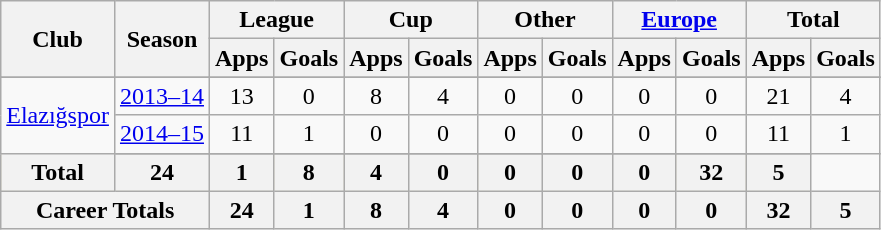<table class="wikitable" style="text-align: center;">
<tr>
<th rowspan="2">Club</th>
<th rowspan="2">Season</th>
<th colspan="2">League</th>
<th colspan="2">Cup</th>
<th colspan="2">Other</th>
<th colspan="2"><a href='#'>Europe</a></th>
<th colspan="2">Total</th>
</tr>
<tr>
<th>Apps</th>
<th>Goals</th>
<th>Apps</th>
<th>Goals</th>
<th>Apps</th>
<th>Goals</th>
<th>Apps</th>
<th>Goals</th>
<th>Apps</th>
<th>Goals</th>
</tr>
<tr>
</tr>
<tr style="text-align:center;">
<td rowspan="3" style="vertical-align:center;"><a href='#'>Elazığspor</a></td>
<td><a href='#'>2013–14</a></td>
<td>13</td>
<td>0</td>
<td>8</td>
<td>4</td>
<td>0</td>
<td>0</td>
<td>0</td>
<td>0</td>
<td>21</td>
<td>4</td>
</tr>
<tr>
<td><a href='#'>2014–15</a></td>
<td>11</td>
<td>1</td>
<td>0</td>
<td>0</td>
<td>0</td>
<td>0</td>
<td>0</td>
<td>0</td>
<td>11</td>
<td>1</td>
</tr>
<tr>
</tr>
<tr style="background:lemonchiffon">
<th>Total</th>
<th>24</th>
<th>1</th>
<th>8</th>
<th>4</th>
<th>0</th>
<th>0</th>
<th>0</th>
<th>0</th>
<th>32</th>
<th>5</th>
</tr>
<tr>
<th colspan="2">Career Totals</th>
<th>24</th>
<th>1</th>
<th>8</th>
<th>4</th>
<th>0</th>
<th>0</th>
<th>0</th>
<th>0</th>
<th>32</th>
<th>5</th>
</tr>
</table>
